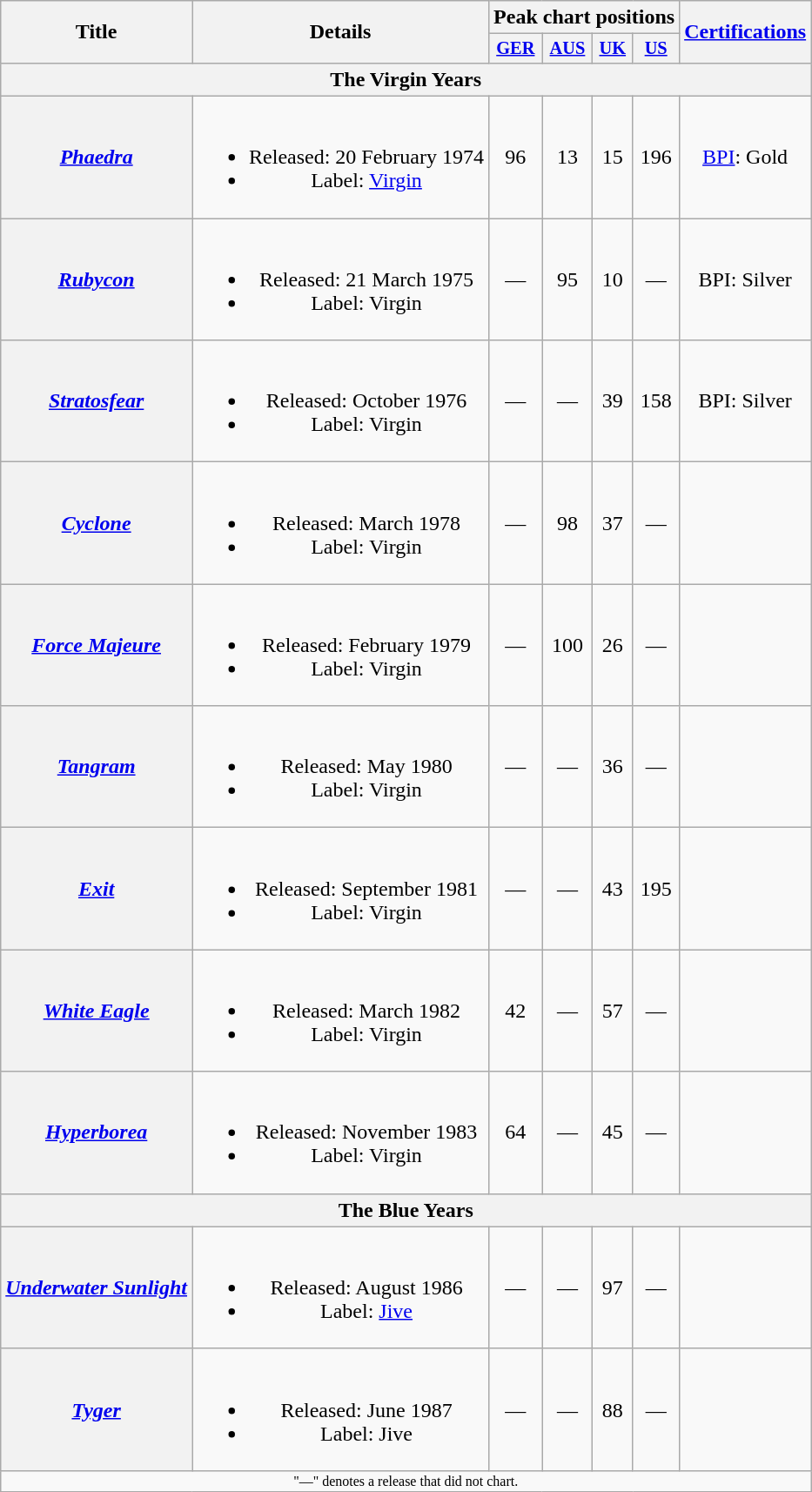<table class="wikitable sortable plainrowheaders" style="text-align:center;">
<tr>
<th rowspan="2">Title</th>
<th rowspan="2">Details</th>
<th colspan="4">Peak chart positions</th>
<th rowspan="2"><a href='#'>Certifications</a></th>
</tr>
<tr>
<th scope="col" style="font-size:85%;"><a href='#'>GER</a><br></th>
<th scope="col" style="font-size:85%;"><a href='#'>AUS</a></th>
<th scope="col" style="font-size:85%;"><a href='#'>UK</a><br></th>
<th scope="col" style="font-size:85%;"><a href='#'>US</a><br></th>
</tr>
<tr>
<th colspan="7">The Virgin Years</th>
</tr>
<tr>
<th scope="row"><em><a href='#'>Phaedra</a></em></th>
<td><br><ul><li>Released: 20 February 1974</li><li>Label: <a href='#'>Virgin</a></li></ul></td>
<td>96</td>
<td>13</td>
<td>15</td>
<td>196</td>
<td><a href='#'>BPI</a>: Gold</td>
</tr>
<tr>
<th scope="row"><em><a href='#'>Rubycon</a></em></th>
<td><br><ul><li>Released: 21 March 1975</li><li>Label: Virgin</li></ul></td>
<td>―</td>
<td>95</td>
<td>10</td>
<td>―</td>
<td>BPI: Silver</td>
</tr>
<tr>
<th scope="row"><em><a href='#'>Stratosfear</a></em></th>
<td><br><ul><li>Released: October 1976</li><li>Label: Virgin</li></ul></td>
<td>―</td>
<td>―</td>
<td>39</td>
<td>158</td>
<td>BPI: Silver</td>
</tr>
<tr>
<th scope="row"><em><a href='#'>Cyclone</a></em></th>
<td><br><ul><li>Released: March 1978</li><li>Label: Virgin</li></ul></td>
<td>―</td>
<td>98</td>
<td>37</td>
<td>―</td>
<td></td>
</tr>
<tr>
<th scope="row"><em><a href='#'>Force Majeure</a></em></th>
<td><br><ul><li>Released: February 1979</li><li>Label: Virgin</li></ul></td>
<td>―</td>
<td>100</td>
<td>26</td>
<td>―</td>
<td></td>
</tr>
<tr>
<th scope="row"><em><a href='#'>Tangram</a></em></th>
<td><br><ul><li>Released: May 1980</li><li>Label: Virgin</li></ul></td>
<td>―</td>
<td>―</td>
<td>36</td>
<td>―</td>
<td></td>
</tr>
<tr>
<th scope="row"><em><a href='#'>Exit</a></em></th>
<td><br><ul><li>Released: September 1981</li><li>Label: Virgin</li></ul></td>
<td>―</td>
<td>―</td>
<td>43</td>
<td>195</td>
<td></td>
</tr>
<tr>
<th scope="row"><em><a href='#'>White Eagle</a></em></th>
<td><br><ul><li>Released: March 1982</li><li>Label: Virgin</li></ul></td>
<td>42</td>
<td>―</td>
<td>57</td>
<td>―</td>
<td></td>
</tr>
<tr>
<th scope="row"><em><a href='#'>Hyperborea</a></em></th>
<td><br><ul><li>Released: November 1983</li><li>Label: Virgin</li></ul></td>
<td>64</td>
<td>―</td>
<td>45</td>
<td>―</td>
<td></td>
</tr>
<tr>
<th colspan="7">The Blue Years</th>
</tr>
<tr>
<th scope="row"><em><a href='#'>Underwater Sunlight</a></em></th>
<td><br><ul><li>Released: August 1986</li><li>Label: <a href='#'>Jive</a></li></ul></td>
<td>―</td>
<td>―</td>
<td>97</td>
<td>―</td>
<td></td>
</tr>
<tr>
<th scope="row"><em><a href='#'>Tyger</a></em></th>
<td><br><ul><li>Released: June 1987</li><li>Label: Jive</li></ul></td>
<td>―</td>
<td>―</td>
<td>88</td>
<td>―</td>
<td></td>
</tr>
<tr>
<td colspan="8" style="font-size:8pt;">"―" denotes a release that did not chart.</td>
</tr>
</table>
